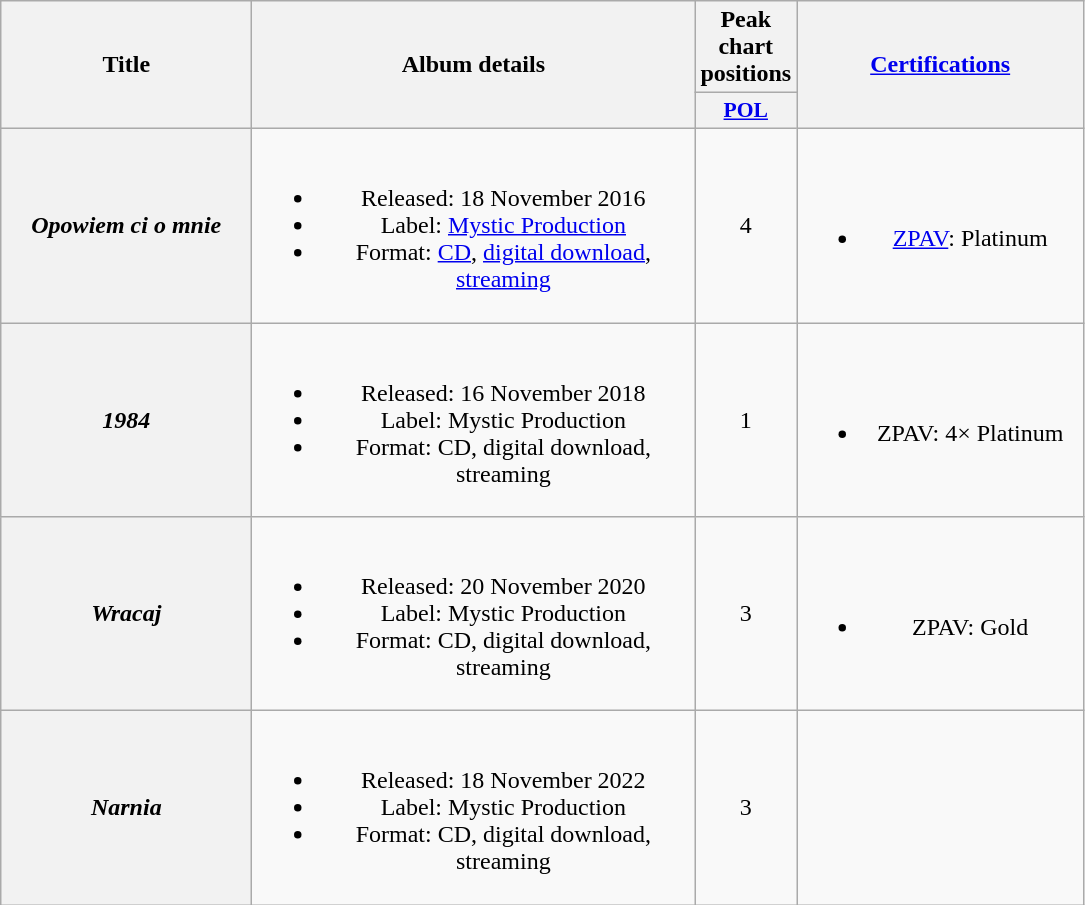<table class="wikitable plainrowheaders" style="text-align:center;">
<tr>
<th scope="col" rowspan="2" style="width:10em;">Title</th>
<th scope="col" rowspan="2" style="width:18em;">Album details</th>
<th>Peak chart positions</th>
<th scope="col" rowspan="2" style="width:11.5em;"><a href='#'>Certifications</a></th>
</tr>
<tr>
<th scope="col" style="width:3em;font-size:90%;"><a href='#'>POL</a><br></th>
</tr>
<tr>
<th scope="row"><em>Opowiem ci o mnie</em></th>
<td><br><ul><li>Released: 18 November 2016</li><li>Label: <a href='#'>Mystic Production</a></li><li>Format: <a href='#'>CD</a>, <a href='#'>digital download</a>, <a href='#'>streaming</a></li></ul></td>
<td>4</td>
<td><br><ul><li><a href='#'>ZPAV</a>: Platinum</li></ul></td>
</tr>
<tr>
<th scope="row"><em>1984</em></th>
<td><br><ul><li>Released: 16 November 2018</li><li>Label: Mystic Production</li><li>Format: CD, digital download, streaming</li></ul></td>
<td>1</td>
<td><br><ul><li>ZPAV: 4× Platinum</li></ul></td>
</tr>
<tr>
<th scope="row"><em>Wracaj</em></th>
<td><br><ul><li>Released: 20 November 2020</li><li>Label: Mystic Production</li><li>Format: CD, digital download, streaming</li></ul></td>
<td>3</td>
<td><br><ul><li>ZPAV: Gold</li></ul></td>
</tr>
<tr>
<th scope="row"><em>Narnia</em></th>
<td><br><ul><li>Released: 18 November 2022</li><li>Label: Mystic Production</li><li>Format: CD, digital download, streaming</li></ul></td>
<td>3</td>
<td></td>
</tr>
</table>
